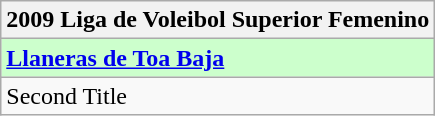<table class="wikitable">
<tr>
<th>2009 Liga de Voleibol Superior Femenino</th>
</tr>
<tr bgcolor=#ccffcc>
<td><strong><a href='#'>Llaneras de Toa Baja</a></strong></td>
</tr>
<tr>
<td>Second Title</td>
</tr>
</table>
